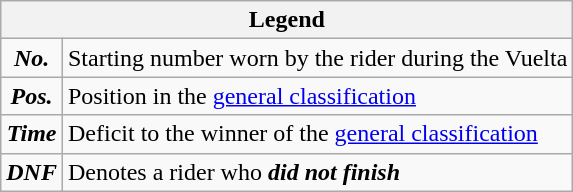<table class="wikitable">
<tr>
<th colspan=2>Legend</th>
</tr>
<tr>
<td align=center><strong><em>No.</em></strong></td>
<td>Starting number worn by the rider during the Vuelta</td>
</tr>
<tr>
<td align=center><strong><em>Pos.</em></strong></td>
<td>Position in the <a href='#'>general classification</a></td>
</tr>
<tr>
<td align=center><strong><em>Time</em></strong></td>
<td>Deficit to the winner of the <a href='#'>general classification</a></td>
</tr>
<tr>
<td align=center><strong><em>DNF</em></strong></td>
<td>Denotes a rider who <strong><em>did not finish</em></strong></td>
</tr>
</table>
